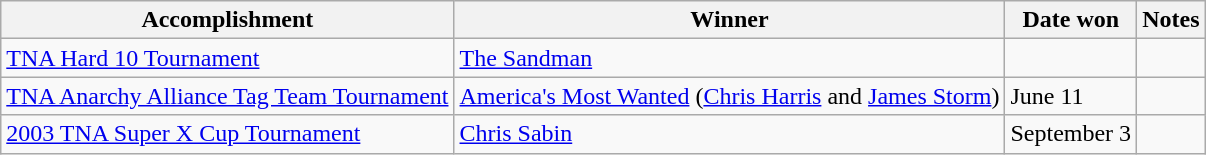<table class="wikitable">
<tr>
<th>Accomplishment</th>
<th>Winner</th>
<th>Date won</th>
<th>Notes</th>
</tr>
<tr>
<td><a href='#'>TNA Hard 10 Tournament</a></td>
<td><a href='#'>The Sandman</a></td>
<td></td>
<td></td>
</tr>
<tr>
<td><a href='#'>TNA Anarchy Alliance Tag Team Tournament</a></td>
<td><a href='#'>America's Most Wanted</a> (<a href='#'>Chris Harris</a> and <a href='#'>James Storm</a>)</td>
<td>June 11</td>
<td></td>
</tr>
<tr>
<td><a href='#'>2003 TNA Super X Cup Tournament</a></td>
<td><a href='#'>Chris Sabin</a></td>
<td>September 3</td>
<td></td>
</tr>
</table>
